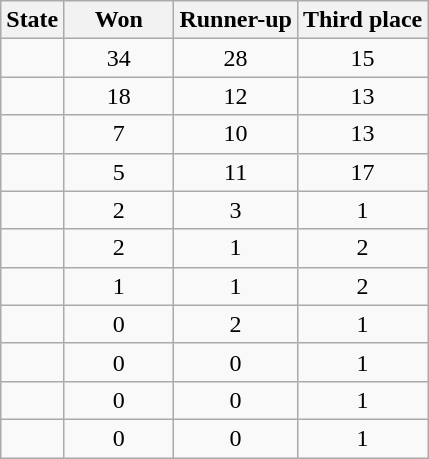<table class="wikitable plainrowheaders sortable">
<tr>
<th class="unsortable" scope=col>State</th>
<th scope=col width=66>Won</th>
<th scope=col>Runner-up</th>
<th scope=col>Third place</th>
</tr>
<tr>
<td></td>
<td align=center>34</td>
<td align=center>28</td>
<td align=center>15</td>
</tr>
<tr>
<td></td>
<td align=center>18</td>
<td align=center>12</td>
<td align=center>13</td>
</tr>
<tr>
<td></td>
<td align=center>7</td>
<td align=center>10</td>
<td align=center>13</td>
</tr>
<tr>
<td></td>
<td align=center>5</td>
<td align=center>11</td>
<td align=center>17</td>
</tr>
<tr>
<td></td>
<td align=center>2</td>
<td align=center>3</td>
<td align=center>1</td>
</tr>
<tr>
<td></td>
<td align=center>2</td>
<td align=center>1</td>
<td align=center>2</td>
</tr>
<tr>
<td></td>
<td align=center>1</td>
<td align=center>1</td>
<td align=center>2</td>
</tr>
<tr>
<td></td>
<td align=center>0</td>
<td align=center>2</td>
<td align=center>1</td>
</tr>
<tr>
<td></td>
<td align=center>0</td>
<td align=center>0</td>
<td align=center>1</td>
</tr>
<tr>
<td></td>
<td align=center>0</td>
<td align=center>0</td>
<td align=center>1</td>
</tr>
<tr>
<td></td>
<td align=center>0</td>
<td align=center>0</td>
<td align=center>1</td>
</tr>
</table>
